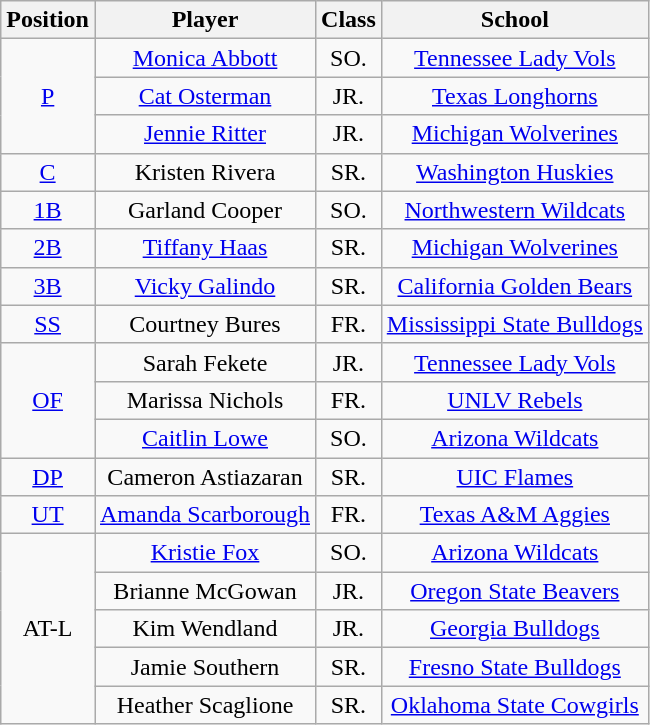<table class="wikitable">
<tr>
<th>Position</th>
<th>Player</th>
<th>Class</th>
<th>School</th>
</tr>
<tr align=center>
<td rowspan=3><a href='#'>P</a></td>
<td><a href='#'>Monica Abbott</a></td>
<td>SO.</td>
<td><a href='#'>Tennessee Lady Vols</a></td>
</tr>
<tr align=center>
<td><a href='#'>Cat Osterman</a></td>
<td>JR.</td>
<td><a href='#'>Texas Longhorns</a></td>
</tr>
<tr align=center>
<td><a href='#'>Jennie Ritter</a></td>
<td>JR.</td>
<td><a href='#'>Michigan Wolverines</a></td>
</tr>
<tr align=center>
<td rowspan=1><a href='#'>C</a></td>
<td>Kristen Rivera</td>
<td>SR.</td>
<td><a href='#'>Washington Huskies</a></td>
</tr>
<tr align=center>
<td rowspan=1><a href='#'>1B</a></td>
<td>Garland Cooper</td>
<td>SO.</td>
<td><a href='#'>Northwestern Wildcats</a></td>
</tr>
<tr align=center>
<td rowspan=1><a href='#'>2B</a></td>
<td><a href='#'>Tiffany Haas</a></td>
<td>SR.</td>
<td><a href='#'>Michigan Wolverines</a></td>
</tr>
<tr align=center>
<td rowspan=1><a href='#'>3B</a></td>
<td><a href='#'>Vicky Galindo</a></td>
<td>SR.</td>
<td><a href='#'>California Golden Bears</a></td>
</tr>
<tr align=center>
<td rowspan=1><a href='#'>SS</a></td>
<td>Courtney Bures</td>
<td>FR.</td>
<td><a href='#'>Mississippi State Bulldogs</a></td>
</tr>
<tr align=center>
<td rowspan=3><a href='#'>OF</a></td>
<td>Sarah Fekete</td>
<td>JR.</td>
<td><a href='#'>Tennessee Lady Vols</a></td>
</tr>
<tr align=center>
<td>Marissa Nichols</td>
<td>FR.</td>
<td><a href='#'>UNLV Rebels</a></td>
</tr>
<tr align=center>
<td><a href='#'>Caitlin Lowe</a></td>
<td>SO.</td>
<td><a href='#'>Arizona Wildcats</a></td>
</tr>
<tr align=center>
<td rowspan=1><a href='#'>DP</a></td>
<td>Cameron Astiazaran</td>
<td>SR.</td>
<td><a href='#'>UIC Flames</a></td>
</tr>
<tr align=center>
<td rowspan=1><a href='#'>UT</a></td>
<td><a href='#'>Amanda Scarborough</a></td>
<td>FR.</td>
<td><a href='#'>Texas A&M Aggies</a></td>
</tr>
<tr align=center>
<td rowspan=5>AT-L</td>
<td><a href='#'>Kristie Fox</a></td>
<td>SO.</td>
<td><a href='#'>Arizona Wildcats</a></td>
</tr>
<tr align=center>
<td>Brianne McGowan</td>
<td>JR.</td>
<td><a href='#'>Oregon State Beavers</a></td>
</tr>
<tr align=center>
<td>Kim Wendland</td>
<td>JR.</td>
<td><a href='#'>Georgia Bulldogs</a></td>
</tr>
<tr align=center>
<td>Jamie Southern</td>
<td>SR.</td>
<td><a href='#'>Fresno State Bulldogs</a></td>
</tr>
<tr align=center>
<td>Heather Scaglione</td>
<td>SR.</td>
<td><a href='#'>Oklahoma State Cowgirls</a></td>
</tr>
</table>
